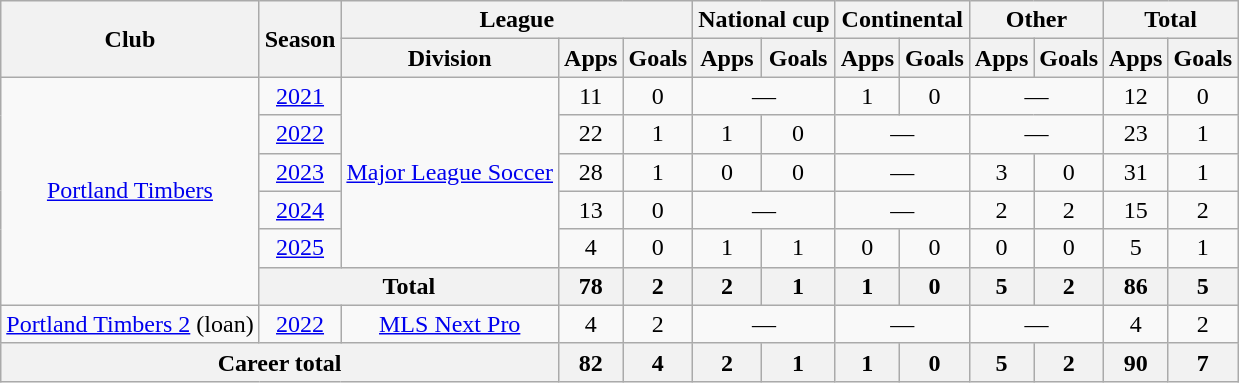<table class="wikitable" style="text-align: center">
<tr>
<th rowspan="2">Club</th>
<th rowspan="2">Season</th>
<th colspan="3">League</th>
<th colspan="2">National cup</th>
<th colspan="2">Continental</th>
<th colspan="2">Other</th>
<th colspan="2">Total</th>
</tr>
<tr>
<th>Division</th>
<th>Apps</th>
<th>Goals</th>
<th>Apps</th>
<th>Goals</th>
<th>Apps</th>
<th>Goals</th>
<th>Apps</th>
<th>Goals</th>
<th>Apps</th>
<th>Goals</th>
</tr>
<tr>
<td rowspan="6"><a href='#'>Portland Timbers</a></td>
<td><a href='#'>2021</a></td>
<td rowspan=5><a href='#'>Major League Soccer</a></td>
<td>11</td>
<td>0</td>
<td colspan="2">—</td>
<td>1</td>
<td>0</td>
<td colspan="2">—</td>
<td>12</td>
<td>0</td>
</tr>
<tr>
<td><a href='#'>2022</a></td>
<td>22</td>
<td>1</td>
<td>1</td>
<td>0</td>
<td colspan="2">—</td>
<td colspan="2">—</td>
<td>23</td>
<td>1</td>
</tr>
<tr>
<td><a href='#'>2023</a></td>
<td>28</td>
<td>1</td>
<td>0</td>
<td>0</td>
<td colspan="2">—</td>
<td>3</td>
<td>0</td>
<td>31</td>
<td>1</td>
</tr>
<tr>
<td><a href='#'>2024</a></td>
<td>13</td>
<td>0</td>
<td colspan="2">—</td>
<td colspan="2">—</td>
<td>2</td>
<td>2</td>
<td>15</td>
<td>2</td>
</tr>
<tr>
<td><a href='#'>2025</a></td>
<td>4</td>
<td>0</td>
<td>1</td>
<td>1</td>
<td>0</td>
<td>0</td>
<td>0</td>
<td>0</td>
<td>5</td>
<td>1</td>
</tr>
<tr>
<th colspan="2">Total</th>
<th>78</th>
<th>2</th>
<th>2</th>
<th>1</th>
<th>1</th>
<th>0</th>
<th>5</th>
<th>2</th>
<th>86</th>
<th>5</th>
</tr>
<tr>
<td><a href='#'>Portland Timbers 2</a> (loan)</td>
<td><a href='#'>2022</a></td>
<td><a href='#'>MLS Next Pro</a></td>
<td>4</td>
<td>2</td>
<td colspan="2">—</td>
<td colspan="2">—</td>
<td colspan="2">—</td>
<td>4</td>
<td>2</td>
</tr>
<tr>
<th colspan="3">Career total</th>
<th>82</th>
<th>4</th>
<th>2</th>
<th>1</th>
<th>1</th>
<th>0</th>
<th>5</th>
<th>2</th>
<th>90</th>
<th>7</th>
</tr>
</table>
